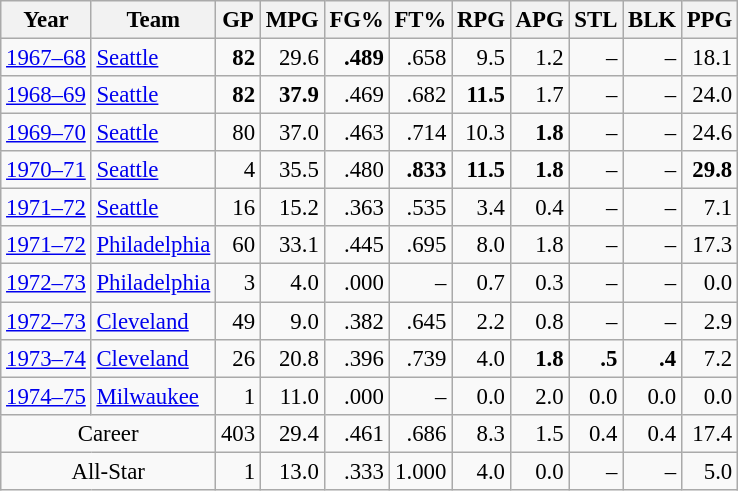<table class="wikitable sortable" style="font-size:95%; text-align:right;">
<tr>
<th>Year</th>
<th>Team</th>
<th>GP</th>
<th>MPG</th>
<th>FG%</th>
<th>FT%</th>
<th>RPG</th>
<th>APG</th>
<th>STL</th>
<th>BLK</th>
<th>PPG</th>
</tr>
<tr>
<td style="text-align:left;"><a href='#'>1967–68</a></td>
<td style="text-align:left;"><a href='#'>Seattle</a></td>
<td><strong>82</strong></td>
<td>29.6</td>
<td><strong>.489</strong></td>
<td>.658</td>
<td>9.5</td>
<td>1.2</td>
<td>–</td>
<td>–</td>
<td>18.1</td>
</tr>
<tr>
<td style="text-align:left;"><a href='#'>1968–69</a></td>
<td style="text-align:left;"><a href='#'>Seattle</a></td>
<td><strong>82</strong></td>
<td><strong>37.9</strong></td>
<td>.469</td>
<td>.682</td>
<td><strong>11.5</strong></td>
<td>1.7</td>
<td>–</td>
<td>–</td>
<td>24.0</td>
</tr>
<tr>
<td style="text-align:left;"><a href='#'>1969–70</a></td>
<td style="text-align:left;"><a href='#'>Seattle</a></td>
<td>80</td>
<td>37.0</td>
<td>.463</td>
<td>.714</td>
<td>10.3</td>
<td><strong>1.8</strong></td>
<td>–</td>
<td>–</td>
<td>24.6</td>
</tr>
<tr>
<td style="text-align:left;"><a href='#'>1970–71</a></td>
<td style="text-align:left;"><a href='#'>Seattle</a></td>
<td>4</td>
<td>35.5</td>
<td>.480</td>
<td><strong>.833</strong></td>
<td><strong>11.5</strong></td>
<td><strong>1.8</strong></td>
<td>–</td>
<td>–</td>
<td><strong>29.8</strong></td>
</tr>
<tr>
<td style="text-align:left;"><a href='#'>1971–72</a></td>
<td style="text-align:left;"><a href='#'>Seattle</a></td>
<td>16</td>
<td>15.2</td>
<td>.363</td>
<td>.535</td>
<td>3.4</td>
<td>0.4</td>
<td>–</td>
<td>–</td>
<td>7.1</td>
</tr>
<tr>
<td style="text-align:left;"><a href='#'>1971–72</a></td>
<td style="text-align:left;"><a href='#'>Philadelphia</a></td>
<td>60</td>
<td>33.1</td>
<td>.445</td>
<td>.695</td>
<td>8.0</td>
<td>1.8</td>
<td>–</td>
<td>–</td>
<td>17.3</td>
</tr>
<tr>
<td style="text-align:left;"><a href='#'>1972–73</a></td>
<td style="text-align:left;"><a href='#'>Philadelphia</a></td>
<td>3</td>
<td>4.0</td>
<td>.000</td>
<td>–</td>
<td>0.7</td>
<td>0.3</td>
<td>–</td>
<td>–</td>
<td>0.0</td>
</tr>
<tr>
<td style="text-align:left;"><a href='#'>1972–73</a></td>
<td style="text-align:left;"><a href='#'>Cleveland</a></td>
<td>49</td>
<td>9.0</td>
<td>.382</td>
<td>.645</td>
<td>2.2</td>
<td>0.8</td>
<td>–</td>
<td>–</td>
<td>2.9</td>
</tr>
<tr>
<td style="text-align:left;"><a href='#'>1973–74</a></td>
<td style="text-align:left;"><a href='#'>Cleveland</a></td>
<td>26</td>
<td>20.8</td>
<td>.396</td>
<td>.739</td>
<td>4.0</td>
<td><strong>1.8</strong></td>
<td><strong>.5</strong></td>
<td><strong>.4</strong></td>
<td>7.2</td>
</tr>
<tr>
<td style="text-align:left;"><a href='#'>1974–75</a></td>
<td style="text-align:left;"><a href='#'>Milwaukee</a></td>
<td>1</td>
<td>11.0</td>
<td>.000</td>
<td>–</td>
<td>0.0</td>
<td>2.0</td>
<td>0.0</td>
<td>0.0</td>
<td>0.0</td>
</tr>
<tr class="sortbottom">
<td colspan="2" style="text-align:center;">Career</td>
<td>403</td>
<td>29.4</td>
<td>.461</td>
<td>.686</td>
<td>8.3</td>
<td>1.5</td>
<td>0.4</td>
<td>0.4</td>
<td>17.4</td>
</tr>
<tr class="sortbottom">
<td colspan="2" style="text-align:center;">All-Star</td>
<td>1</td>
<td>13.0</td>
<td>.333</td>
<td>1.000</td>
<td>4.0</td>
<td>0.0</td>
<td>–</td>
<td>–</td>
<td>5.0</td>
</tr>
</table>
